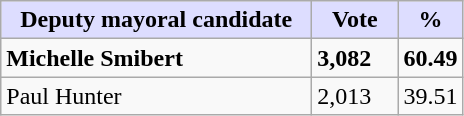<table class="wikitable">
<tr>
<th style="background:#ddf; width:200px;">Deputy mayoral candidate</th>
<th style="background:#ddf; width:50px;">Vote</th>
<th style="background:#ddf; width:30px;">%</th>
</tr>
<tr>
<td><strong>Michelle Smibert</strong></td>
<td><strong>3,082</strong></td>
<td><strong>60.49</strong></td>
</tr>
<tr>
<td>Paul Hunter</td>
<td>2,013</td>
<td>39.51</td>
</tr>
</table>
